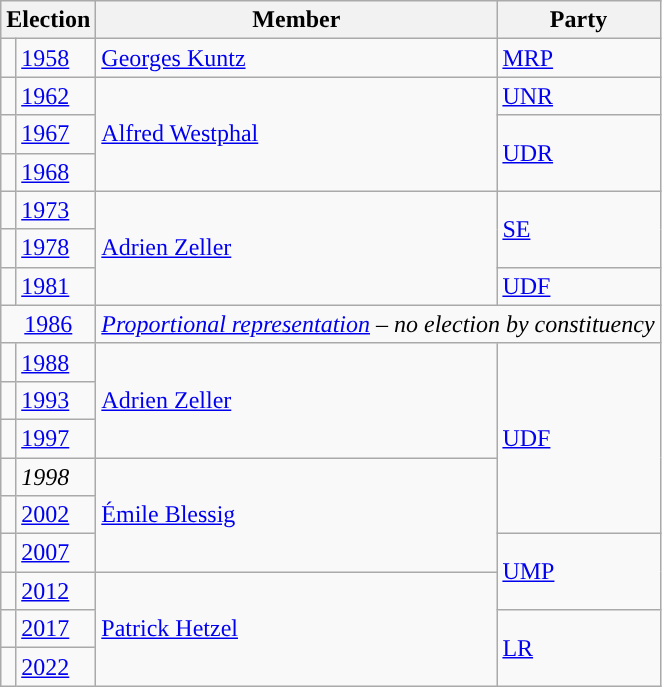<table class="wikitable">
<tr>
<th colspan="2">Election</th>
<th>Member</th>
<th>Party</th>
</tr>
<tr>
<td style="background-color: "></td>
<td><a href='#'>1958</a></td>
<td><a href='#'>Georges Kuntz</a></td>
<td><a href='#'>MRP</a></td>
</tr>
<tr>
<td style="background-color: "></td>
<td><a href='#'>1962</a></td>
<td rowspan="3"><a href='#'>Alfred Westphal</a></td>
<td><a href='#'>UNR</a></td>
</tr>
<tr>
<td style="background-color: "></td>
<td><a href='#'>1967</a></td>
<td rowspan="2"><a href='#'>UDR</a></td>
</tr>
<tr>
<td style="background-color: "></td>
<td><a href='#'>1968</a></td>
</tr>
<tr>
<td style="background-color: "></td>
<td><a href='#'>1973</a></td>
<td rowspan="3"><a href='#'>Adrien Zeller</a></td>
<td rowspan="2"><a href='#'>SE</a></td>
</tr>
<tr>
<td style="background-color: "></td>
<td><a href='#'>1978</a></td>
</tr>
<tr>
<td style="background-color: "></td>
<td><a href='#'>1981</a></td>
<td><a href='#'>UDF</a></td>
</tr>
<tr>
<td colspan="2" align="center"><a href='#'>1986</a></td>
<td colspan="2"><em><a href='#'>Proportional representation</a> – no election by constituency</em></td>
</tr>
<tr>
<td style="background-color: "></td>
<td><a href='#'>1988</a></td>
<td rowspan="3"><a href='#'>Adrien Zeller</a></td>
<td rowspan="5"><a href='#'>UDF</a></td>
</tr>
<tr>
<td style="background-color: "></td>
<td><a href='#'>1993</a></td>
</tr>
<tr>
<td style="background-color: "></td>
<td><a href='#'>1997</a></td>
</tr>
<tr>
<td style="background-color: "></td>
<td><em>1998</em></td>
<td rowspan="3"><a href='#'>Émile Blessig</a></td>
</tr>
<tr>
<td style="background-color: "></td>
<td><a href='#'>2002</a></td>
</tr>
<tr>
<td style="background-color: "></td>
<td><a href='#'>2007</a></td>
<td rowspan="2"><a href='#'>UMP</a></td>
</tr>
<tr>
<td style="background-color: "></td>
<td><a href='#'>2012</a></td>
<td rowspan="3"><a href='#'>Patrick Hetzel</a></td>
</tr>
<tr>
<td style="background-color: "></td>
<td><a href='#'>2017</a></td>
<td rowspan="2"><a href='#'>LR</a></td>
</tr>
<tr>
<td style="background-color: "></td>
<td><a href='#'>2022</a></td>
</tr>
</table>
